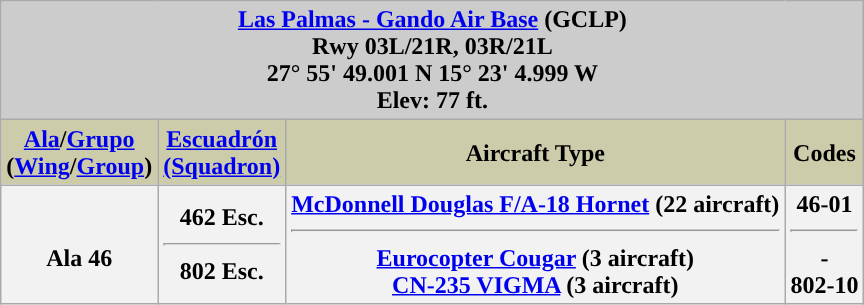<table class="wikitable">
<tr>
<th style= "background:#cccccc;" colspan=5;><a href='#'>Las Palmas - Gando Air Base</a> (GCLP) <br>Rwy 03L/21R, 03R/21L<br>27° 55' 49.001 N 15° 23' 4.999 W<br>Elev: 77 ft.</th>
</tr>
<tr>
<th style="text-align: center; background: #ccccaa;"><a href='#'>Ala</a>/<a href='#'>Grupo</a><br>(<a href='#'>Wing</a>/<a href='#'>Group</a>)</th>
<th style="text-align: center; background: #ccccaa;"><a href='#'>Escuadrón<br>(Squadron)</a></th>
<th style="text-align: center; background: #ccccaa;">Aircraft Type</th>
<th style="text-align: center; background: #ccccaa;">Codes</th>
</tr>
<tr>
<th style="text-align: center;"><br>Ala 46<br></th>
<th>462 Esc.<hr>802 Esc.</th>
<th><a href='#'>McDonnell Douglas F/A-18 Hornet</a> (22 aircraft)<hr><a href='#'>Eurocopter Cougar</a> (3 aircraft)<br> <a href='#'>CN-235 VIGMA</a> (3 aircraft)</th>
<th>46-01<hr>-<br>802-10</th>
</tr>
</table>
